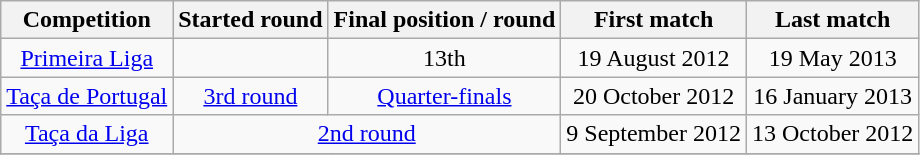<table class="wikitable" style="text-align:center;">
<tr>
<th>Competition</th>
<th>Started round</th>
<th>Final position / round</th>
<th>First match</th>
<th>Last match</th>
</tr>
<tr>
<td><a href='#'>Primeira Liga</a></td>
<td></td>
<td>13th</td>
<td>19 August 2012</td>
<td>19 May 2013</td>
</tr>
<tr>
<td><a href='#'>Taça de Portugal</a></td>
<td><a href='#'>3rd round</a></td>
<td><a href='#'>Quarter-finals</a></td>
<td>20 October 2012</td>
<td>16 January 2013</td>
</tr>
<tr>
<td><a href='#'>Taça da Liga</a></td>
<td colspan=2><a href='#'>2nd round</a></td>
<td>9 September 2012</td>
<td>13 October 2012</td>
</tr>
<tr>
</tr>
</table>
